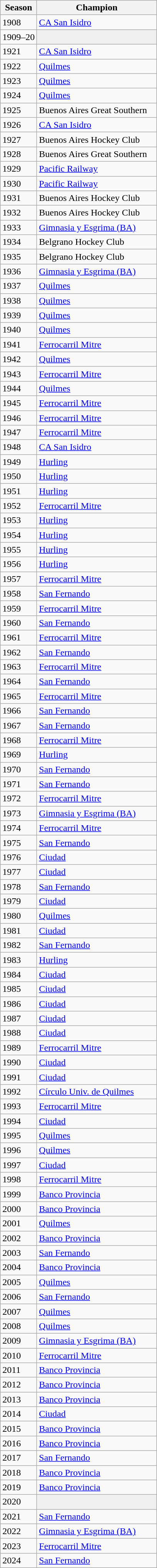<table class="wikitable sortable" style="text-align: ">
<tr>
<th width= px>Season</th>
<th width= 200px>Champion</th>
</tr>
<tr>
<td>1908</td>
<td><a href='#'>CA San Isidro</a> </td>
</tr>
<tr>
<td>1909–20</td>
<td bgcolor=#efefef></td>
</tr>
<tr>
<td>1921</td>
<td><a href='#'>CA San Isidro</a> </td>
</tr>
<tr>
<td>1922</td>
<td><a href='#'>Quilmes</a> </td>
</tr>
<tr>
<td>1923</td>
<td><a href='#'>Quilmes</a> </td>
</tr>
<tr>
<td>1924</td>
<td><a href='#'>Quilmes</a> </td>
</tr>
<tr>
<td>1925</td>
<td>Buenos Aires Great Southern </td>
</tr>
<tr>
<td>1926</td>
<td><a href='#'>CA San Isidro</a> </td>
</tr>
<tr>
<td>1927</td>
<td>Buenos Aires Hockey Club </td>
</tr>
<tr>
<td>1928</td>
<td>Buenos Aires Great Southern </td>
</tr>
<tr>
<td>1929</td>
<td><a href='#'>Pacific Railway</a> </td>
</tr>
<tr>
<td>1930</td>
<td><a href='#'>Pacific Railway</a> </td>
</tr>
<tr>
<td>1931</td>
<td>Buenos Aires Hockey Club </td>
</tr>
<tr>
<td>1932</td>
<td>Buenos Aires Hockey Club </td>
</tr>
<tr>
<td>1933</td>
<td><a href='#'>Gimnasia y Esgrima (BA)</a> </td>
</tr>
<tr>
<td>1934</td>
<td>Belgrano Hockey Club</td>
</tr>
<tr>
<td>1935</td>
<td>Belgrano Hockey Club</td>
</tr>
<tr>
<td>1936</td>
<td><a href='#'>Gimnasia y Esgrima (BA)</a> </td>
</tr>
<tr>
<td>1937</td>
<td><a href='#'>Quilmes</a> </td>
</tr>
<tr>
<td>1938</td>
<td><a href='#'>Quilmes</a> </td>
</tr>
<tr>
<td>1939</td>
<td><a href='#'>Quilmes</a> </td>
</tr>
<tr>
<td>1940</td>
<td><a href='#'>Quilmes</a> </td>
</tr>
<tr>
<td>1941</td>
<td><a href='#'>Ferrocarril Mitre</a> </td>
</tr>
<tr>
<td>1942</td>
<td><a href='#'>Quilmes</a> </td>
</tr>
<tr>
<td>1943</td>
<td><a href='#'>Ferrocarril Mitre</a> </td>
</tr>
<tr>
<td>1944</td>
<td><a href='#'>Quilmes</a> </td>
</tr>
<tr>
<td>1945</td>
<td><a href='#'>Ferrocarril Mitre</a> </td>
</tr>
<tr>
<td>1946</td>
<td><a href='#'>Ferrocarril Mitre</a> </td>
</tr>
<tr>
<td>1947</td>
<td><a href='#'>Ferrocarril Mitre</a> </td>
</tr>
<tr>
<td>1948</td>
<td><a href='#'>CA San Isidro</a> </td>
</tr>
<tr>
<td>1949</td>
<td><a href='#'>Hurling</a> </td>
</tr>
<tr>
<td>1950</td>
<td><a href='#'>Hurling</a> </td>
</tr>
<tr>
<td>1951</td>
<td><a href='#'>Hurling</a> </td>
</tr>
<tr>
<td>1952</td>
<td><a href='#'>Ferrocarril Mitre</a> </td>
</tr>
<tr>
<td>1953</td>
<td><a href='#'>Hurling</a> </td>
</tr>
<tr>
<td>1954</td>
<td><a href='#'>Hurling</a> </td>
</tr>
<tr>
<td>1955</td>
<td><a href='#'>Hurling</a> </td>
</tr>
<tr>
<td>1956</td>
<td><a href='#'>Hurling</a> </td>
</tr>
<tr>
<td>1957</td>
<td><a href='#'>Ferrocarril Mitre</a> </td>
</tr>
<tr>
<td>1958</td>
<td><a href='#'>San Fernando</a> </td>
</tr>
<tr>
<td>1959</td>
<td><a href='#'>Ferrocarril Mitre</a> </td>
</tr>
<tr>
<td>1960</td>
<td><a href='#'>San Fernando</a> </td>
</tr>
<tr>
<td>1961</td>
<td><a href='#'>Ferrocarril Mitre</a> </td>
</tr>
<tr>
<td>1962</td>
<td><a href='#'>San Fernando</a> </td>
</tr>
<tr>
<td>1963</td>
<td><a href='#'>Ferrocarril Mitre</a> </td>
</tr>
<tr>
<td>1964</td>
<td><a href='#'>San Fernando</a> </td>
</tr>
<tr>
<td>1965</td>
<td><a href='#'>Ferrocarril Mitre</a> </td>
</tr>
<tr>
<td>1966</td>
<td><a href='#'>San Fernando</a> </td>
</tr>
<tr>
<td>1967</td>
<td><a href='#'>San Fernando</a> </td>
</tr>
<tr>
<td>1968</td>
<td><a href='#'>Ferrocarril Mitre</a> </td>
</tr>
<tr>
<td>1969</td>
<td><a href='#'>Hurling</a> </td>
</tr>
<tr>
<td>1970</td>
<td><a href='#'>San Fernando</a> </td>
</tr>
<tr>
<td>1971</td>
<td><a href='#'>San Fernando</a> </td>
</tr>
<tr>
<td>1972</td>
<td><a href='#'>Ferrocarril Mitre</a> </td>
</tr>
<tr>
<td>1973</td>
<td><a href='#'>Gimnasia y Esgrima (BA)</a> </td>
</tr>
<tr>
<td>1974</td>
<td><a href='#'>Ferrocarril Mitre</a> </td>
</tr>
<tr>
<td>1975</td>
<td><a href='#'>San Fernando</a> </td>
</tr>
<tr>
<td>1976</td>
<td><a href='#'>Ciudad</a> </td>
</tr>
<tr>
<td>1977</td>
<td><a href='#'>Ciudad</a> </td>
</tr>
<tr>
<td>1978</td>
<td><a href='#'>San Fernando</a> </td>
</tr>
<tr>
<td>1979</td>
<td><a href='#'>Ciudad</a> </td>
</tr>
<tr>
<td>1980</td>
<td><a href='#'>Quilmes</a> </td>
</tr>
<tr>
<td>1981</td>
<td><a href='#'>Ciudad</a> </td>
</tr>
<tr>
<td>1982</td>
<td><a href='#'>San Fernando</a> </td>
</tr>
<tr>
<td>1983</td>
<td><a href='#'>Hurling</a> </td>
</tr>
<tr>
<td>1984</td>
<td><a href='#'>Ciudad</a> </td>
</tr>
<tr>
<td>1985</td>
<td><a href='#'>Ciudad</a> </td>
</tr>
<tr>
<td>1986</td>
<td><a href='#'>Ciudad</a> </td>
</tr>
<tr>
<td>1987</td>
<td><a href='#'>Ciudad</a> </td>
</tr>
<tr>
<td>1988</td>
<td><a href='#'>Ciudad</a> </td>
</tr>
<tr>
<td>1989</td>
<td><a href='#'>Ferrocarril Mitre</a> </td>
</tr>
<tr>
<td>1990</td>
<td><a href='#'>Ciudad</a> </td>
</tr>
<tr>
<td>1991</td>
<td><a href='#'>Ciudad</a> </td>
</tr>
<tr>
<td>1992</td>
<td><a href='#'>Círculo Univ. de Quilmes</a></td>
</tr>
<tr>
<td>1993</td>
<td><a href='#'>Ferrocarril Mitre</a> </td>
</tr>
<tr>
<td>1994</td>
<td><a href='#'>Ciudad</a> </td>
</tr>
<tr>
<td>1995</td>
<td><a href='#'>Quilmes</a> </td>
</tr>
<tr>
<td>1996</td>
<td><a href='#'>Quilmes</a> </td>
</tr>
<tr>
<td>1997</td>
<td><a href='#'>Ciudad</a> </td>
</tr>
<tr>
<td>1998</td>
<td><a href='#'>Ferrocarril Mitre</a> </td>
</tr>
<tr>
<td>1999</td>
<td><a href='#'>Banco Provincia</a> </td>
</tr>
<tr>
<td>2000</td>
<td><a href='#'>Banco Provincia</a> </td>
</tr>
<tr>
<td>2001</td>
<td><a href='#'>Quilmes</a> </td>
</tr>
<tr>
<td>2002</td>
<td><a href='#'>Banco Provincia</a> </td>
</tr>
<tr>
<td>2003</td>
<td><a href='#'>San Fernando</a> </td>
</tr>
<tr>
<td>2004</td>
<td><a href='#'>Banco Provincia</a> </td>
</tr>
<tr>
<td>2005</td>
<td><a href='#'>Quilmes</a> </td>
</tr>
<tr>
<td>2006</td>
<td><a href='#'>San Fernando</a> </td>
</tr>
<tr>
<td>2007</td>
<td><a href='#'>Quilmes</a> </td>
</tr>
<tr>
<td>2008</td>
<td><a href='#'>Quilmes</a> </td>
</tr>
<tr>
<td>2009</td>
<td><a href='#'>Gimnasia y Esgrima (BA)</a> </td>
</tr>
<tr>
<td>2010</td>
<td><a href='#'>Ferrocarril Mitre</a> </td>
</tr>
<tr>
<td>2011</td>
<td><a href='#'>Banco Provincia</a> </td>
</tr>
<tr>
<td>2012</td>
<td><a href='#'>Banco Provincia</a> </td>
</tr>
<tr>
<td>2013</td>
<td><a href='#'>Banco Provincia</a> </td>
</tr>
<tr>
<td>2014</td>
<td><a href='#'>Ciudad</a> </td>
</tr>
<tr>
<td>2015</td>
<td><a href='#'>Banco Provincia</a> </td>
</tr>
<tr>
<td>2016</td>
<td><a href='#'>Banco Provincia</a> </td>
</tr>
<tr>
<td>2017</td>
<td><a href='#'>San Fernando</a> </td>
</tr>
<tr>
<td>2018</td>
<td><a href='#'>Banco Provincia</a> </td>
</tr>
<tr>
<td>2019</td>
<td><a href='#'>Banco Provincia</a> </td>
</tr>
<tr>
<td>2020</td>
<td bgcolor=#efefef></td>
</tr>
<tr>
<td>2021</td>
<td><a href='#'>San Fernando</a> </td>
</tr>
<tr>
<td>2022</td>
<td><a href='#'>Gimnasia y Esgrima (BA)</a> </td>
</tr>
<tr>
<td>2023</td>
<td><a href='#'>Ferrocarril Mitre</a> </td>
</tr>
<tr>
<td>2024</td>
<td><a href='#'>San Fernando</a> </td>
</tr>
</table>
